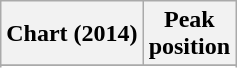<table class="wikitable sortable plainrowheaders" style="text-align:center">
<tr>
<th>Chart (2014)</th>
<th>Peak<br>position</th>
</tr>
<tr>
</tr>
<tr>
</tr>
<tr>
</tr>
<tr>
</tr>
<tr>
</tr>
</table>
